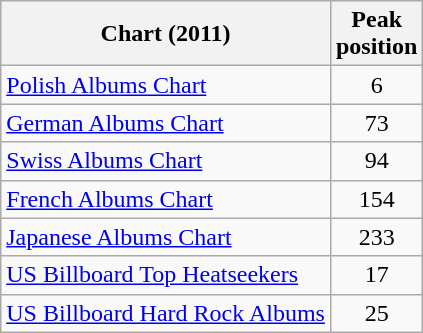<table class="wikitable sortable">
<tr>
<th>Chart (2011)</th>
<th>Peak<br>position</th>
</tr>
<tr>
<td><a href='#'>Polish Albums Chart</a></td>
<td style="text-align:center;">6</td>
</tr>
<tr>
<td><a href='#'>German Albums Chart</a></td>
<td style="text-align:center;">73</td>
</tr>
<tr>
<td><a href='#'>Swiss Albums Chart</a></td>
<td style="text-align:center;">94</td>
</tr>
<tr>
<td><a href='#'>French Albums Chart</a></td>
<td style="text-align:center;">154</td>
</tr>
<tr>
<td><a href='#'>Japanese Albums Chart</a></td>
<td style="text-align:center;">233</td>
</tr>
<tr>
<td><a href='#'>US Billboard Top Heatseekers</a></td>
<td style="text-align:center;">17</td>
</tr>
<tr>
<td><a href='#'>US Billboard Hard Rock Albums</a></td>
<td style="text-align:center;">25</td>
</tr>
</table>
